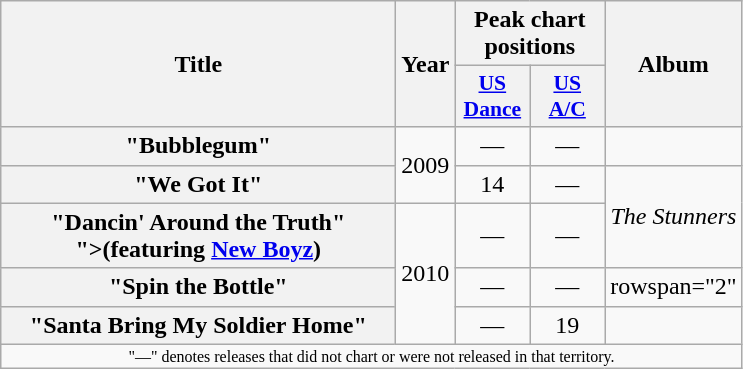<table class="wikitable plainrowheaders" style="text-align:center;" border="1">
<tr>
<th scope="col" rowspan="2" style="width:16em;">Title</th>
<th scope="col" rowspan="2">Year</th>
<th scope="col" colspan="2">Peak chart<br>positions</th>
<th scope="col" rowspan="2">Album</th>
</tr>
<tr>
<th scope="col" style="width:3em;font-size:90%;"><a href='#'>US<br>Dance</a><br></th>
<th scope="col" style="width:3em;font-size:90%;"><a href='#'>US<br>A/C</a><br></th>
</tr>
<tr>
<th scope="row">"Bubblegum"</th>
<td rowspan="2">2009</td>
<td>—</td>
<td>—</td>
<td></td>
</tr>
<tr>
<th scope="row">"We Got It"</th>
<td>14</td>
<td>—</td>
<td rowspan="2"><em>The Stunners</em></td>
</tr>
<tr>
<th scope="row">"Dancin' Around the Truth"<br><span>">(featuring <a href='#'>New Boyz</a>)</span></th>
<td rowspan="3">2010</td>
<td>—</td>
<td>—</td>
</tr>
<tr>
<th scope="row">"Spin the Bottle"</th>
<td>—</td>
<td>—</td>
<td>rowspan="2" </td>
</tr>
<tr>
<th scope="row">"Santa Bring My Soldier Home"</th>
<td>—</td>
<td>19</td>
</tr>
<tr>
<td align="center" colspan="15" style="font-size:8pt">"—" denotes releases that did not chart or were not released in that territory.</td>
</tr>
</table>
